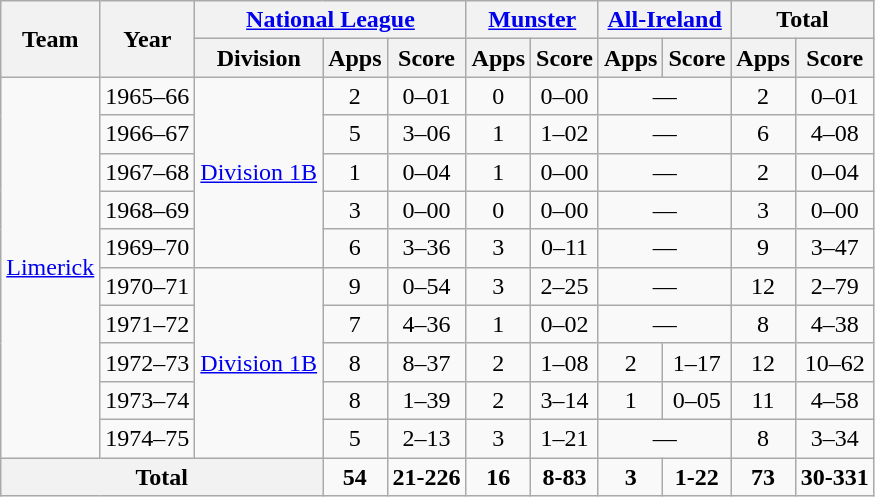<table class="wikitable" style="text-align:center">
<tr>
<th rowspan="2">Team</th>
<th rowspan="2">Year</th>
<th colspan="3"><a href='#'>National League</a></th>
<th colspan="2"><a href='#'>Munster</a></th>
<th colspan="2"><a href='#'>All-Ireland</a></th>
<th colspan="2">Total</th>
</tr>
<tr>
<th>Division</th>
<th>Apps</th>
<th>Score</th>
<th>Apps</th>
<th>Score</th>
<th>Apps</th>
<th>Score</th>
<th>Apps</th>
<th>Score</th>
</tr>
<tr>
<td rowspan="10"><a href='#'>Limerick</a></td>
<td>1965–66</td>
<td rowspan="5"><a href='#'>Division 1B</a></td>
<td>2</td>
<td>0–01</td>
<td>0</td>
<td>0–00</td>
<td colspan=2>—</td>
<td>2</td>
<td>0–01</td>
</tr>
<tr>
<td>1966–67</td>
<td>5</td>
<td>3–06</td>
<td>1</td>
<td>1–02</td>
<td colspan=2>—</td>
<td>6</td>
<td>4–08</td>
</tr>
<tr>
<td>1967–68</td>
<td>1</td>
<td>0–04</td>
<td>1</td>
<td>0–00</td>
<td colspan=2>—</td>
<td>2</td>
<td>0–04</td>
</tr>
<tr>
<td>1968–69</td>
<td>3</td>
<td>0–00</td>
<td>0</td>
<td>0–00</td>
<td colspan=2>—</td>
<td>3</td>
<td>0–00</td>
</tr>
<tr>
<td>1969–70</td>
<td>6</td>
<td>3–36</td>
<td>3</td>
<td>0–11</td>
<td colspan=2>—</td>
<td>9</td>
<td>3–47</td>
</tr>
<tr>
<td>1970–71</td>
<td rowspan="5"><a href='#'>Division 1B</a></td>
<td>9</td>
<td>0–54</td>
<td>3</td>
<td>2–25</td>
<td colspan=2>—</td>
<td>12</td>
<td>2–79</td>
</tr>
<tr>
<td>1971–72</td>
<td>7</td>
<td>4–36</td>
<td>1</td>
<td>0–02</td>
<td colspan=2>—</td>
<td>8</td>
<td>4–38</td>
</tr>
<tr>
<td>1972–73</td>
<td>8</td>
<td>8–37</td>
<td>2</td>
<td>1–08</td>
<td>2</td>
<td>1–17</td>
<td>12</td>
<td>10–62</td>
</tr>
<tr>
<td>1973–74</td>
<td>8</td>
<td>1–39</td>
<td>2</td>
<td>3–14</td>
<td>1</td>
<td>0–05</td>
<td>11</td>
<td>4–58</td>
</tr>
<tr>
<td>1974–75</td>
<td>5</td>
<td>2–13</td>
<td>3</td>
<td>1–21</td>
<td colspan=2>—</td>
<td>8</td>
<td>3–34</td>
</tr>
<tr>
<th colspan="3">Total</th>
<td><strong>54</strong></td>
<td><strong>21-226</strong></td>
<td><strong>16</strong></td>
<td><strong>8-83</strong></td>
<td><strong>3</strong></td>
<td><strong>1-22</strong></td>
<td><strong>73</strong></td>
<td><strong>30-331</strong></td>
</tr>
</table>
